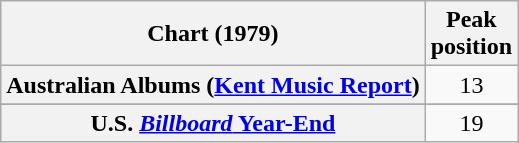<table class="wikitable sortable plainrowheaders" style="text-align:center">
<tr>
<th scope=col>Chart (1979)</th>
<th scope=col>Peak<br>position</th>
</tr>
<tr>
<th scope=row>Australian Albums (<a href='#'>Kent Music Report</a>)</th>
<td>13</td>
</tr>
<tr>
</tr>
<tr>
<th scope=row>U.S. <a href='#'><em>Billboard</em> Year-End</a></th>
<td>19</td>
</tr>
</table>
